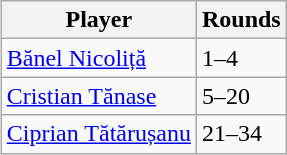<table class="wikitable" style="text-align:left;margin-left:1em;float:right">
<tr>
<th>Player</th>
<th>Rounds</th>
</tr>
<tr>
<td align=left><a href='#'>Bănel Nicoliță</a></td>
<td>1–4</td>
</tr>
<tr>
<td align=left><a href='#'>Cristian Tănase</a></td>
<td>5–20</td>
</tr>
<tr>
<td align=left><a href='#'>Ciprian Tătărușanu</a></td>
<td>21–34</td>
</tr>
</table>
